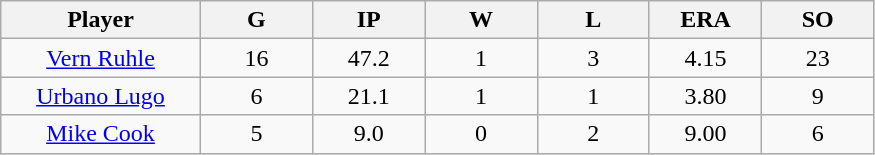<table class="wikitable sortable">
<tr>
<th bgcolor="#DDDDFF" width="16%">Player</th>
<th bgcolor="#DDDDFF" width="9%">G</th>
<th bgcolor="#DDDDFF" width="9%">IP</th>
<th bgcolor="#DDDDFF" width="9%">W</th>
<th bgcolor="#DDDDFF" width="9%">L</th>
<th bgcolor="#DDDDFF" width="9%">ERA</th>
<th bgcolor="#DDDDFF" width="9%">SO</th>
</tr>
<tr align="center">
<td><a href='#'>Vern Ruhle</a></td>
<td>16</td>
<td>47.2</td>
<td>1</td>
<td>3</td>
<td>4.15</td>
<td>23</td>
</tr>
<tr align="center">
<td><a href='#'>Urbano Lugo</a></td>
<td>6</td>
<td>21.1</td>
<td>1</td>
<td>1</td>
<td>3.80</td>
<td>9</td>
</tr>
<tr align="center">
<td><a href='#'>Mike Cook</a></td>
<td>5</td>
<td>9.0</td>
<td>0</td>
<td>2</td>
<td>9.00</td>
<td>6</td>
</tr>
</table>
